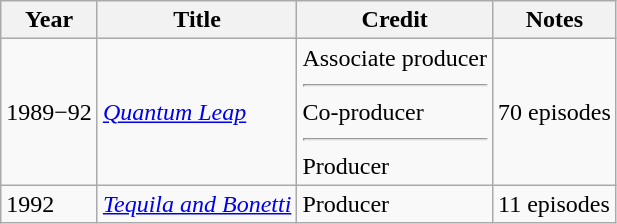<table class="wikitable">
<tr>
<th>Year</th>
<th>Title</th>
<th>Credit</th>
<th>Notes</th>
</tr>
<tr>
<td>1989−92</td>
<td><em><a href='#'>Quantum Leap</a></em></td>
<td>Associate producer<hr>Co-producer<hr>Producer</td>
<td>70 episodes</td>
</tr>
<tr>
<td>1992</td>
<td><em><a href='#'>Tequila and Bonetti</a></em></td>
<td>Producer</td>
<td>11 episodes</td>
</tr>
</table>
